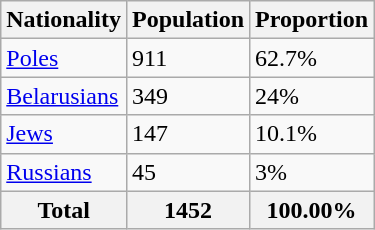<table class="wikitable">
<tr>
<th>Nationality</th>
<th>Population</th>
<th>Proportion</th>
</tr>
<tr>
<td><a href='#'>Poles</a></td>
<td>911</td>
<td>62.7%</td>
</tr>
<tr>
<td><a href='#'>Belarusians</a></td>
<td>349</td>
<td>24%</td>
</tr>
<tr>
<td><a href='#'>Jews</a></td>
<td>147</td>
<td>10.1%</td>
</tr>
<tr>
<td><a href='#'>Russians</a></td>
<td>45</td>
<td>3%</td>
</tr>
<tr>
<th>Total</th>
<th>1452</th>
<th>100.00%</th>
</tr>
</table>
